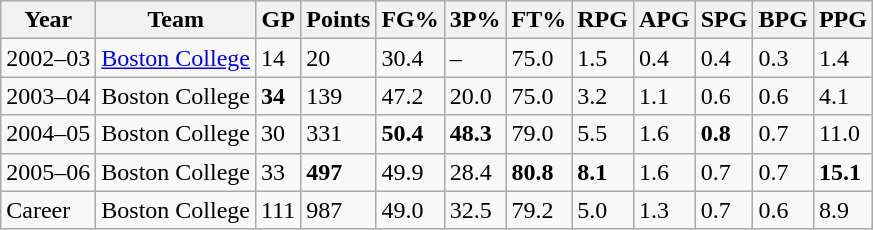<table class="wikitable">
<tr>
<th>Year</th>
<th>Team</th>
<th>GP</th>
<th>Points</th>
<th>FG%</th>
<th>3P%</th>
<th>FT%</th>
<th>RPG</th>
<th>APG</th>
<th>SPG</th>
<th>BPG</th>
<th>PPG</th>
</tr>
<tr>
<td>2002–03</td>
<td><a href='#'>Boston College</a></td>
<td>14</td>
<td>20</td>
<td>30.4</td>
<td>–</td>
<td>75.0</td>
<td>1.5</td>
<td>0.4</td>
<td>0.4</td>
<td>0.3</td>
<td>1.4</td>
</tr>
<tr>
<td>2003–04</td>
<td>Boston College</td>
<td><strong>34</strong></td>
<td>139</td>
<td>47.2</td>
<td>20.0</td>
<td>75.0</td>
<td>3.2</td>
<td>1.1</td>
<td>0.6</td>
<td>0.6</td>
<td>4.1</td>
</tr>
<tr>
<td>2004–05</td>
<td>Boston College</td>
<td>30</td>
<td>331</td>
<td><strong>50.4</strong></td>
<td><strong>48.3</strong></td>
<td>79.0</td>
<td>5.5</td>
<td>1.6</td>
<td><strong>0.8</strong></td>
<td>0.7</td>
<td>11.0</td>
</tr>
<tr>
<td>2005–06</td>
<td>Boston College</td>
<td>33</td>
<td><strong>497</strong></td>
<td>49.9</td>
<td>28.4</td>
<td><strong>80.8</strong></td>
<td><strong>8.1</strong></td>
<td>1.6</td>
<td>0.7</td>
<td>0.7</td>
<td><strong>15.1</strong></td>
</tr>
<tr>
<td>Career</td>
<td>Boston College</td>
<td>111</td>
<td>987</td>
<td>49.0</td>
<td>32.5</td>
<td>79.2</td>
<td>5.0</td>
<td>1.3</td>
<td>0.7</td>
<td>0.6</td>
<td>8.9</td>
</tr>
</table>
